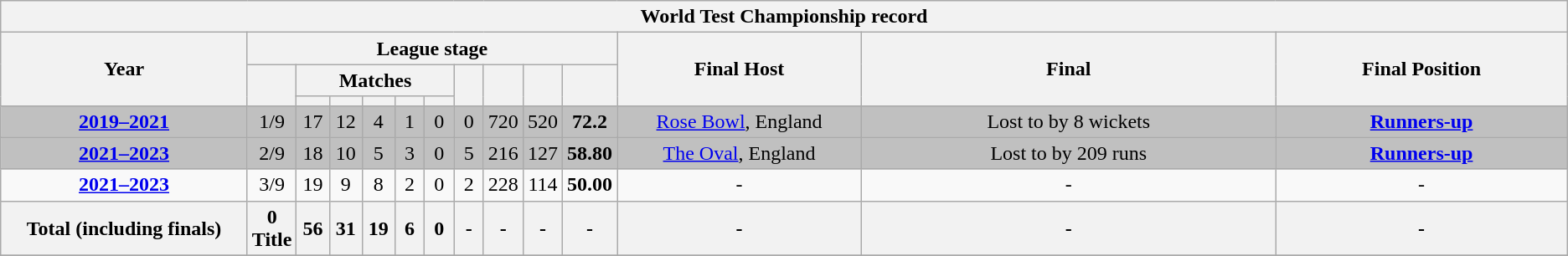<table class="wikitable" style="text-align: center">
<tr>
<th colspan="19">World Test Championship record</th>
</tr>
<tr>
<th width="245" rowspan="3">Year</th>
<th colspan="10">League stage</th>
<th width="250" ! rowspan="3">Final Host</th>
<th width="450" rowspan="3">Final</th>
<th width="300" rowspan="3">Final Position</th>
</tr>
<tr>
<th width="20" rowspan="2"></th>
<th colspan="5">Matches</th>
<th width="20" rowspan="2"></th>
<th width="20" rowspan="2"></th>
<th width="20" rowspan="2"></th>
<th width="20" rowspan="2"></th>
</tr>
<tr>
<th width="20"></th>
<th width="20"></th>
<th width="20"></th>
<th width="20"></th>
<th width="20"></th>
</tr>
<tr style="background:silver;">
<td><strong><a href='#'>2019–2021</a></strong></td>
<td>1/9</td>
<td>17</td>
<td>12</td>
<td>4</td>
<td>1</td>
<td>0</td>
<td>0</td>
<td>720</td>
<td>520</td>
<td><strong>72.2</strong></td>
<td><a href='#'>Rose Bowl</a>, England</td>
<td>Lost to  by 8 wickets</td>
<td><strong><a href='#'>Runners-up</a></strong></td>
</tr>
<tr style="background:silver;">
<td><strong><a href='#'>2021–2023</a></strong></td>
<td>2/9</td>
<td>18</td>
<td>10</td>
<td>5</td>
<td>3</td>
<td>0</td>
<td>5</td>
<td>216</td>
<td>127</td>
<td><strong>58.80</strong></td>
<td> <a href='#'>The Oval</a>, England</td>
<td>Lost to  by 209 runs</td>
<td><strong><a href='#'>Runners-up</a></strong></td>
</tr>
<tr style="background:">
<td><strong><a href='#'>2021–2023</a></strong></td>
<td>3/9</td>
<td>19</td>
<td>9</td>
<td>8</td>
<td>2</td>
<td>0</td>
<td>2</td>
<td>228</td>
<td>114</td>
<td><strong>50.00</strong></td>
<td>-</td>
<td>-</td>
<td>-</td>
</tr>
<tr>
<th><strong>Total (including finals)</strong></th>
<th>0 Title</th>
<th>56</th>
<th>31</th>
<th>19</th>
<th>6</th>
<th>0</th>
<th>-</th>
<th>-</th>
<th>-</th>
<th>-</th>
<th>-</th>
<th>-</th>
<th>-</th>
</tr>
<tr>
</tr>
</table>
